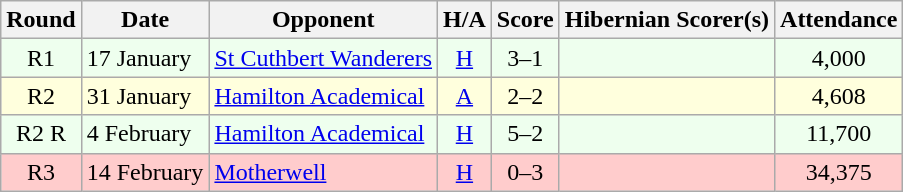<table class="wikitable" style="text-align:center">
<tr>
<th>Round</th>
<th>Date</th>
<th>Opponent</th>
<th>H/A</th>
<th>Score</th>
<th>Hibernian Scorer(s)</th>
<th>Attendance</th>
</tr>
<tr bgcolor=#EEFFEE>
<td>R1</td>
<td align=left>17 January</td>
<td align=left><a href='#'>St Cuthbert Wanderers</a></td>
<td><a href='#'>H</a></td>
<td>3–1</td>
<td align=left></td>
<td>4,000</td>
</tr>
<tr bgcolor=#FFFFDD>
<td>R2</td>
<td align=left>31 January</td>
<td align=left><a href='#'>Hamilton Academical</a></td>
<td><a href='#'>A</a></td>
<td>2–2</td>
<td align=left></td>
<td>4,608</td>
</tr>
<tr bgcolor=#EEFFEE>
<td>R2 R</td>
<td align=left>4 February</td>
<td align=left><a href='#'>Hamilton Academical</a></td>
<td><a href='#'>H</a></td>
<td>5–2</td>
<td align=left></td>
<td>11,700</td>
</tr>
<tr bgcolor=#FFCCCC>
<td>R3</td>
<td align=left>14 February</td>
<td align=left><a href='#'>Motherwell</a></td>
<td><a href='#'>H</a></td>
<td>0–3</td>
<td align=left></td>
<td>34,375</td>
</tr>
</table>
